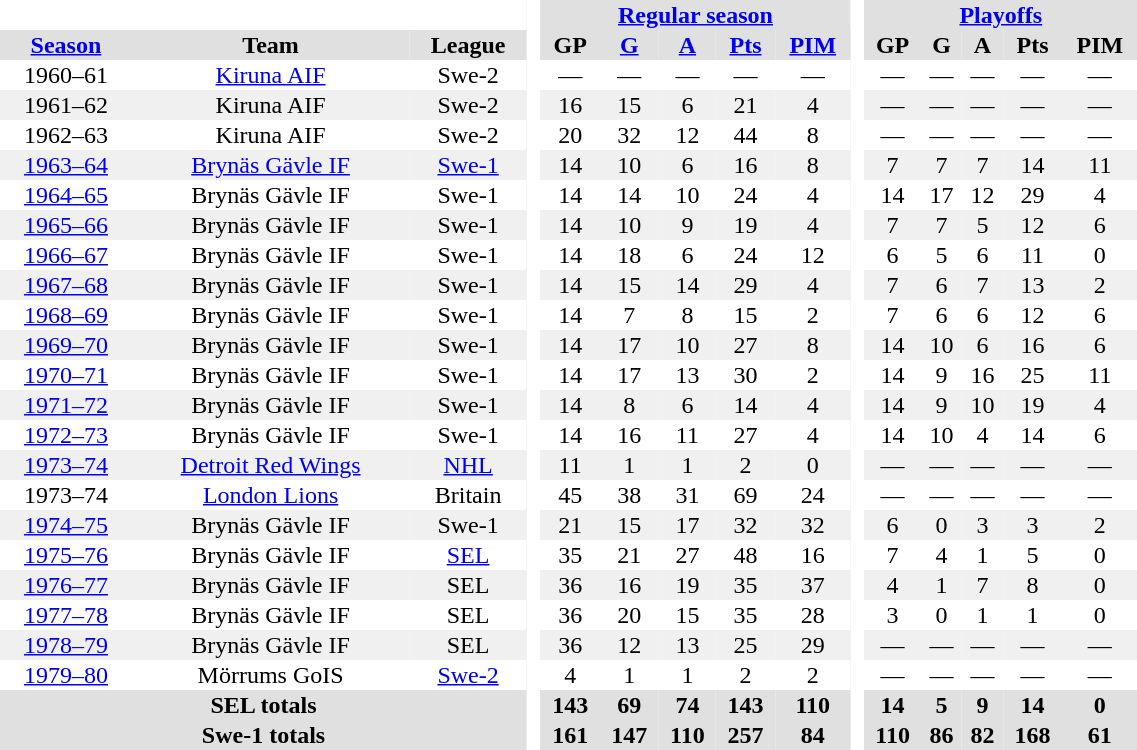<table border="0" cellpadding="1" cellspacing="0" style="text-align:center; width:60%">
<tr bgcolor="#e0e0e0">
<th colspan="3" bgcolor="#ffffff"> </th>
<th rowspan="99" bgcolor="#ffffff"> </th>
<th colspan="5"><a href='#'>Regular season</a></th>
<th rowspan="99" bgcolor="#ffffff"> </th>
<th colspan="5"><a href='#'>Playoffs</a></th>
</tr>
<tr bgcolor="#e0e0e0">
<th><a href='#'>Season</a></th>
<th>Team</th>
<th>League</th>
<th>GP</th>
<th><a href='#'>G</a></th>
<th><a href='#'>A</a></th>
<th><a href='#'>Pts</a></th>
<th><a href='#'>PIM</a></th>
<th>GP</th>
<th>G</th>
<th>A</th>
<th>Pts</th>
<th>PIM</th>
</tr>
<tr>
<td>1960–61</td>
<td><a href='#'>Kiruna AIF</a></td>
<td>Swe-2</td>
<td>—</td>
<td>—</td>
<td>—</td>
<td>—</td>
<td>—</td>
<td>—</td>
<td>—</td>
<td>—</td>
<td>—</td>
<td>—</td>
</tr>
<tr bgcolor="#f0f0f0">
<td>1961–62</td>
<td>Kiruna AIF</td>
<td>Swe-2</td>
<td>16</td>
<td>15</td>
<td>6</td>
<td>21</td>
<td>4</td>
<td>—</td>
<td>—</td>
<td>—</td>
<td>—</td>
<td>—</td>
</tr>
<tr>
<td>1962–63</td>
<td>Kiruna AIF</td>
<td>Swe-2</td>
<td>20</td>
<td>32</td>
<td>12</td>
<td>44</td>
<td>8</td>
<td>—</td>
<td>—</td>
<td>—</td>
<td>—</td>
<td>—</td>
</tr>
<tr bgcolor="#f0f0f0">
<td><a href='#'>1963–64</a></td>
<td><a href='#'>Brynäs Gävle IF</a></td>
<td><a href='#'>Swe-1</a></td>
<td>14</td>
<td>10</td>
<td>6</td>
<td>16</td>
<td>8</td>
<td>7</td>
<td>7</td>
<td>7</td>
<td>14</td>
<td>11</td>
</tr>
<tr>
<td><a href='#'>1964–65</a></td>
<td>Brynäs Gävle IF</td>
<td>Swe-1</td>
<td>14</td>
<td>14</td>
<td>10</td>
<td>24</td>
<td>4</td>
<td>14</td>
<td>17</td>
<td>12</td>
<td>29</td>
<td>4</td>
</tr>
<tr bgcolor="#f0f0f0">
<td><a href='#'>1965–66</a></td>
<td>Brynäs Gävle IF</td>
<td>Swe-1</td>
<td>14</td>
<td>10</td>
<td>9</td>
<td>19</td>
<td>4</td>
<td>7</td>
<td>7</td>
<td>5</td>
<td>12</td>
<td>6</td>
</tr>
<tr>
<td><a href='#'>1966–67</a></td>
<td>Brynäs Gävle IF</td>
<td>Swe-1</td>
<td>14</td>
<td>18</td>
<td>6</td>
<td>24</td>
<td>12</td>
<td>6</td>
<td>5</td>
<td>6</td>
<td>11</td>
<td>0</td>
</tr>
<tr bgcolor="#f0f0f0">
<td><a href='#'>1967–68</a></td>
<td>Brynäs Gävle IF</td>
<td>Swe-1</td>
<td>14</td>
<td>15</td>
<td>14</td>
<td>29</td>
<td>4</td>
<td>7</td>
<td>6</td>
<td>7</td>
<td>13</td>
<td>2</td>
</tr>
<tr>
<td><a href='#'>1968–69</a></td>
<td>Brynäs Gävle IF</td>
<td>Swe-1</td>
<td>14</td>
<td>7</td>
<td>8</td>
<td>15</td>
<td>2</td>
<td>7</td>
<td>6</td>
<td>6</td>
<td>12</td>
<td>6</td>
</tr>
<tr bgcolor="#f0f0f0">
<td><a href='#'>1969–70</a></td>
<td>Brynäs Gävle IF</td>
<td>Swe-1</td>
<td>14</td>
<td>17</td>
<td>10</td>
<td>27</td>
<td>8</td>
<td>14</td>
<td>10</td>
<td>6</td>
<td>16</td>
<td>6</td>
</tr>
<tr>
<td><a href='#'>1970–71</a></td>
<td>Brynäs Gävle IF</td>
<td>Swe-1</td>
<td>14</td>
<td>17</td>
<td>13</td>
<td>30</td>
<td>2</td>
<td>14</td>
<td>9</td>
<td>16</td>
<td>25</td>
<td>11</td>
</tr>
<tr bgcolor="#f0f0f0">
<td><a href='#'>1971–72</a></td>
<td>Brynäs Gävle IF</td>
<td>Swe-1</td>
<td>14</td>
<td>8</td>
<td>6</td>
<td>14</td>
<td>4</td>
<td>14</td>
<td>9</td>
<td>10</td>
<td>19</td>
<td>4</td>
</tr>
<tr>
<td><a href='#'>1972–73</a></td>
<td>Brynäs Gävle IF</td>
<td>Swe-1</td>
<td>14</td>
<td>16</td>
<td>11</td>
<td>27</td>
<td>4</td>
<td>14</td>
<td>10</td>
<td>4</td>
<td>14</td>
<td>6</td>
</tr>
<tr bgcolor="#f0f0f0">
<td><a href='#'>1973–74</a></td>
<td><a href='#'>Detroit Red Wings</a></td>
<td><a href='#'>NHL</a></td>
<td>11</td>
<td>1</td>
<td>1</td>
<td>2</td>
<td>0</td>
<td>—</td>
<td>—</td>
<td>—</td>
<td>—</td>
<td>—</td>
</tr>
<tr>
<td>1973–74</td>
<td><a href='#'>London Lions</a></td>
<td>Britain</td>
<td>45</td>
<td>38</td>
<td>31</td>
<td>69</td>
<td>24</td>
<td>—</td>
<td>—</td>
<td>—</td>
<td>—</td>
<td>—</td>
</tr>
<tr bgcolor="#f0f0f0">
<td><a href='#'>1974–75</a></td>
<td>Brynäs Gävle IF</td>
<td>Swe-1</td>
<td>21</td>
<td>15</td>
<td>17</td>
<td>32</td>
<td>32</td>
<td>6</td>
<td>0</td>
<td>3</td>
<td>3</td>
<td>2</td>
</tr>
<tr>
<td><a href='#'>1975–76</a></td>
<td>Brynäs Gävle IF</td>
<td><a href='#'>SEL</a></td>
<td>35</td>
<td>21</td>
<td>27</td>
<td>48</td>
<td>16</td>
<td>7</td>
<td>4</td>
<td>1</td>
<td>5</td>
<td>0</td>
</tr>
<tr bgcolor="#f0f0f0">
<td><a href='#'>1976–77</a></td>
<td>Brynäs Gävle IF</td>
<td>SEL</td>
<td>36</td>
<td>16</td>
<td>19</td>
<td>35</td>
<td>37</td>
<td>4</td>
<td>1</td>
<td>7</td>
<td>8</td>
<td>0</td>
</tr>
<tr>
<td><a href='#'>1977–78</a></td>
<td>Brynäs Gävle IF</td>
<td>SEL</td>
<td>36</td>
<td>20</td>
<td>15</td>
<td>35</td>
<td>28</td>
<td>3</td>
<td>0</td>
<td>1</td>
<td>1</td>
<td>0</td>
</tr>
<tr bgcolor="#f0f0f0">
<td><a href='#'>1978–79</a></td>
<td>Brynäs Gävle IF</td>
<td>SEL</td>
<td>36</td>
<td>12</td>
<td>13</td>
<td>25</td>
<td>29</td>
<td>—</td>
<td>—</td>
<td>—</td>
<td>—</td>
<td>—</td>
</tr>
<tr>
<td><a href='#'>1979–80</a></td>
<td>Mörrums GoIS</td>
<td><a href='#'>Swe-2</a></td>
<td>4</td>
<td>1</td>
<td>1</td>
<td>2</td>
<td>2</td>
<td>—</td>
<td>—</td>
<td>—</td>
<td>—</td>
<td>—</td>
</tr>
<tr bgcolor="#e0e0e0">
<th colspan="3">SEL totals</th>
<th>143</th>
<th>69</th>
<th>74</th>
<th>143</th>
<th>110</th>
<th>14</th>
<th>5</th>
<th>9</th>
<th>14</th>
<th>0</th>
</tr>
<tr bgcolor="#e0e0e0">
<th colspan="3">Swe-1 totals</th>
<th>161</th>
<th>147</th>
<th>110</th>
<th>257</th>
<th>84</th>
<th>110</th>
<th>86</th>
<th>82</th>
<th>168</th>
<th>61</th>
</tr>
</table>
